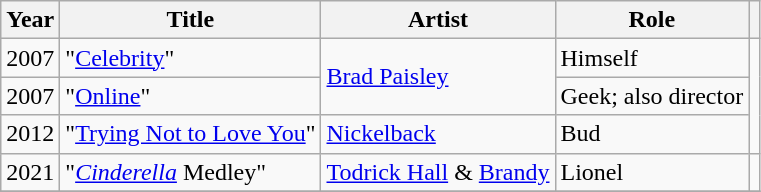<table class="wikitable sortable">
<tr>
<th>Year</th>
<th>Title</th>
<th>Artist</th>
<th>Role</th>
<th class=unsortable></th>
</tr>
<tr>
<td>2007</td>
<td>"<a href='#'>Celebrity</a>"</td>
<td rowspan="2"><a href='#'>Brad Paisley</a></td>
<td>Himself</td>
<td rowspan="3"></td>
</tr>
<tr>
<td>2007</td>
<td>"<a href='#'>Online</a>"</td>
<td>Geek; also director</td>
</tr>
<tr>
<td>2012</td>
<td>"<a href='#'>Trying Not to Love You</a>"</td>
<td><a href='#'>Nickelback</a></td>
<td>Bud</td>
</tr>
<tr>
<td>2021</td>
<td>"<em><a href='#'>Cinderella</a></em> Medley"</td>
<td><a href='#'>Todrick Hall</a> & <a href='#'>Brandy</a></td>
<td>Lionel</td>
<td></td>
</tr>
<tr>
</tr>
</table>
